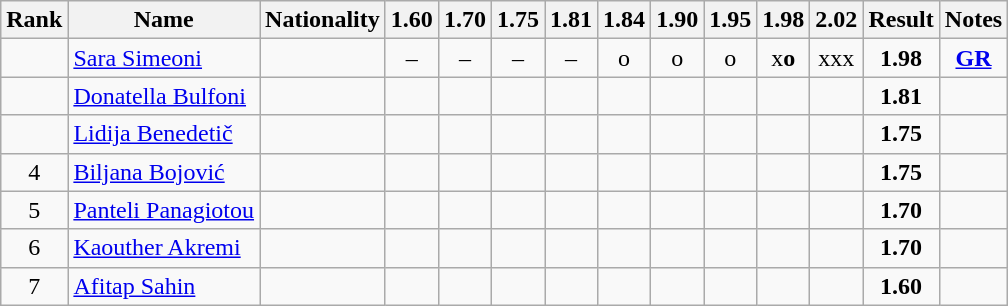<table class="wikitable sortable" style="text-align:center">
<tr>
<th>Rank</th>
<th>Name</th>
<th>Nationality</th>
<th>1.60</th>
<th>1.70</th>
<th>1.75</th>
<th>1.81</th>
<th>1.84</th>
<th>1.90</th>
<th>1.95</th>
<th>1.98</th>
<th>2.02</th>
<th>Result</th>
<th>Notes</th>
</tr>
<tr>
<td></td>
<td align=left><a href='#'>Sara Simeoni</a></td>
<td align=left></td>
<td>–</td>
<td>–</td>
<td>–</td>
<td>–</td>
<td>o</td>
<td>o</td>
<td>o</td>
<td>x<strong>o</strong></td>
<td>xxx</td>
<td><strong>1.98</strong></td>
<td><strong><a href='#'>GR</a></strong></td>
</tr>
<tr>
<td></td>
<td align=left><a href='#'>Donatella Bulfoni</a></td>
<td align=left></td>
<td></td>
<td></td>
<td></td>
<td></td>
<td></td>
<td></td>
<td></td>
<td></td>
<td></td>
<td><strong>1.81</strong></td>
<td></td>
</tr>
<tr>
<td></td>
<td align=left><a href='#'>Lidija Benedetič</a></td>
<td align=left></td>
<td></td>
<td></td>
<td></td>
<td></td>
<td></td>
<td></td>
<td></td>
<td></td>
<td></td>
<td><strong>1.75</strong></td>
<td></td>
</tr>
<tr>
<td>4</td>
<td align=left><a href='#'>Biljana Bojović</a></td>
<td align=left></td>
<td></td>
<td></td>
<td></td>
<td></td>
<td></td>
<td></td>
<td></td>
<td></td>
<td></td>
<td><strong>1.75</strong></td>
<td></td>
</tr>
<tr>
<td>5</td>
<td align=left><a href='#'>Panteli Panagiotou</a></td>
<td align=left></td>
<td></td>
<td></td>
<td></td>
<td></td>
<td></td>
<td></td>
<td></td>
<td></td>
<td></td>
<td><strong>1.70</strong></td>
<td></td>
</tr>
<tr>
<td>6</td>
<td align=left><a href='#'>Kaouther Akremi</a></td>
<td align=left></td>
<td></td>
<td></td>
<td></td>
<td></td>
<td></td>
<td></td>
<td></td>
<td></td>
<td></td>
<td><strong>1.70</strong></td>
<td></td>
</tr>
<tr>
<td>7</td>
<td align=left><a href='#'>Afitap Sahin</a></td>
<td align=left></td>
<td></td>
<td></td>
<td></td>
<td></td>
<td></td>
<td></td>
<td></td>
<td></td>
<td></td>
<td><strong>1.60</strong></td>
<td></td>
</tr>
</table>
